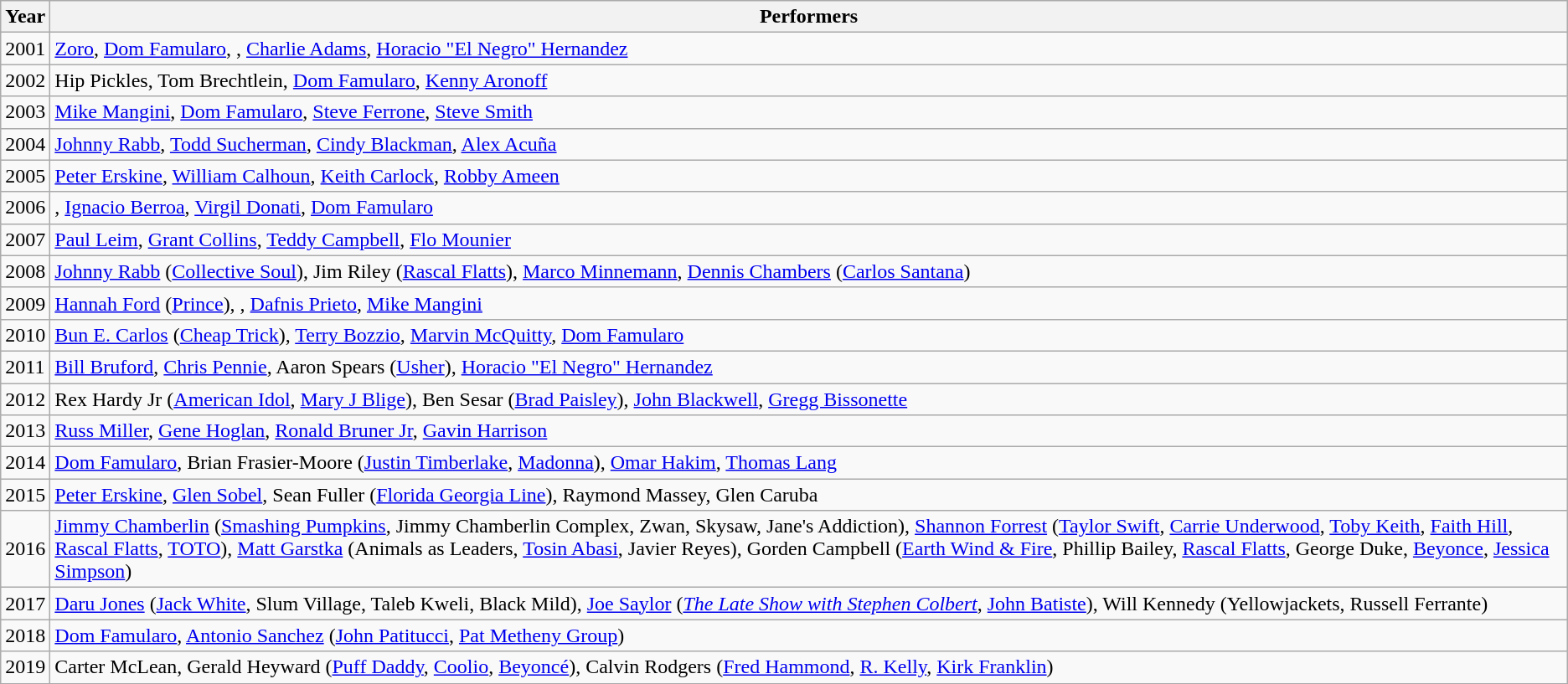<table class="wikitable">
<tr>
<th>Year</th>
<th>Performers</th>
</tr>
<tr>
<td>2001</td>
<td><a href='#'>Zoro</a>, <a href='#'>Dom Famularo</a>, , <a href='#'>Charlie Adams</a>, <a href='#'>Horacio "El Negro" Hernandez</a></td>
</tr>
<tr>
<td>2002</td>
<td>Hip Pickles, Tom Brechtlein, <a href='#'>Dom Famularo</a>, <a href='#'>Kenny Aronoff</a></td>
</tr>
<tr>
<td>2003</td>
<td><a href='#'>Mike Mangini</a>, <a href='#'>Dom Famularo</a>, <a href='#'>Steve Ferrone</a>, <a href='#'>Steve Smith</a></td>
</tr>
<tr>
<td>2004</td>
<td><a href='#'>Johnny Rabb</a>, <a href='#'>Todd Sucherman</a>, <a href='#'>Cindy Blackman</a>, <a href='#'>Alex Acuña</a></td>
</tr>
<tr>
<td>2005</td>
<td><a href='#'>Peter Erskine</a>, <a href='#'>William Calhoun</a>, <a href='#'>Keith Carlock</a>, <a href='#'>Robby Ameen</a></td>
</tr>
<tr>
<td>2006</td>
<td>, <a href='#'>Ignacio Berroa</a>, <a href='#'>Virgil Donati</a>, <a href='#'>Dom Famularo</a></td>
</tr>
<tr>
<td>2007</td>
<td><a href='#'>Paul Leim</a>, <a href='#'>Grant Collins</a>, <a href='#'>Teddy Campbell</a>, <a href='#'>Flo Mounier</a></td>
</tr>
<tr>
<td>2008</td>
<td><a href='#'>Johnny Rabb</a> (<a href='#'>Collective Soul</a>), Jim Riley (<a href='#'>Rascal Flatts</a>), <a href='#'>Marco Minnemann</a>, <a href='#'>Dennis Chambers</a> (<a href='#'>Carlos Santana</a>)</td>
</tr>
<tr>
<td>2009</td>
<td><a href='#'>Hannah Ford</a> (<a href='#'>Prince</a>), , <a href='#'>Dafnis Prieto</a>, <a href='#'>Mike Mangini</a></td>
</tr>
<tr>
<td>2010</td>
<td><a href='#'>Bun E. Carlos</a> (<a href='#'>Cheap Trick</a>), <a href='#'>Terry Bozzio</a>, <a href='#'>Marvin McQuitty</a>, <a href='#'>Dom Famularo</a></td>
</tr>
<tr>
<td>2011</td>
<td><a href='#'>Bill Bruford</a>, <a href='#'>Chris Pennie</a>, Aaron Spears (<a href='#'>Usher</a>), <a href='#'>Horacio "El Negro" Hernandez</a></td>
</tr>
<tr>
<td>2012</td>
<td>Rex Hardy Jr (<a href='#'>American Idol</a>, <a href='#'>Mary J Blige</a>), Ben Sesar (<a href='#'>Brad Paisley</a>), <a href='#'>John Blackwell</a>, <a href='#'>Gregg Bissonette</a></td>
</tr>
<tr>
<td>2013</td>
<td><a href='#'>Russ Miller</a>, <a href='#'>Gene Hoglan</a>, <a href='#'>Ronald Bruner Jr</a>, <a href='#'>Gavin Harrison</a></td>
</tr>
<tr>
<td>2014</td>
<td><a href='#'>Dom Famularo</a>, Brian Frasier-Moore (<a href='#'>Justin Timberlake</a>, <a href='#'>Madonna</a>), <a href='#'>Omar Hakim</a>, <a href='#'>Thomas Lang</a></td>
</tr>
<tr>
<td>2015</td>
<td><a href='#'>Peter Erskine</a>, <a href='#'>Glen Sobel</a>, Sean Fuller (<a href='#'>Florida Georgia Line</a>), Raymond Massey, Glen Caruba</td>
</tr>
<tr>
<td>2016</td>
<td><a href='#'>Jimmy Chamberlin</a> (<a href='#'>Smashing Pumpkins</a>, Jimmy Chamberlin Complex, Zwan, Skysaw, Jane's Addiction), <a href='#'>Shannon Forrest</a> (<a href='#'>Taylor Swift</a>, <a href='#'>Carrie Underwood</a>, <a href='#'>Toby Keith</a>, <a href='#'>Faith Hill</a>, <a href='#'>Rascal Flatts</a>, <a href='#'>TOTO</a>), <a href='#'>Matt Garstka</a> (Animals as Leaders, <a href='#'>Tosin Abasi</a>, Javier Reyes), Gorden Campbell (<a href='#'>Earth Wind & Fire</a>, Phillip Bailey, <a href='#'>Rascal Flatts</a>, George Duke, <a href='#'>Beyonce</a>, <a href='#'>Jessica Simpson</a>)</td>
</tr>
<tr>
<td>2017</td>
<td><a href='#'>Daru Jones</a> (<a href='#'>Jack White</a>, Slum Village, Taleb Kweli, Black Mild), <a href='#'>Joe Saylor</a> (<em><a href='#'>The Late Show with Stephen Colbert</a></em>, <a href='#'>John Batiste</a>), Will Kennedy (Yellowjackets, Russell Ferrante)</td>
</tr>
<tr>
<td>2018</td>
<td><a href='#'>Dom Famularo</a>, <a href='#'>Antonio Sanchez</a> (<a href='#'>John Patitucci</a>, <a href='#'>Pat Metheny Group</a>)</td>
</tr>
<tr>
<td>2019</td>
<td>Carter McLean, Gerald Heyward (<a href='#'>Puff Daddy</a>, <a href='#'>Coolio</a>, <a href='#'>Beyoncé</a>), Calvin Rodgers (<a href='#'>Fred Hammond</a>, <a href='#'>R. Kelly</a>, <a href='#'>Kirk Franklin</a>)</td>
</tr>
</table>
